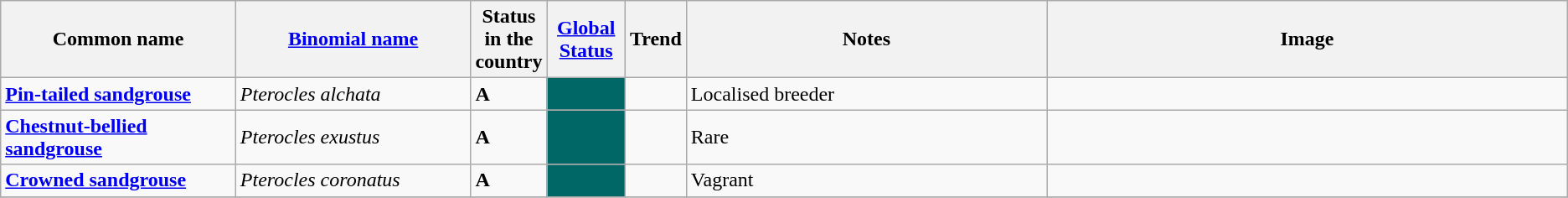<table class="wikitable sortable">
<tr>
<th width="15%">Common name</th>
<th width="15%"><a href='#'>Binomial name</a></th>
<th data-sort-type="number" width="1%">Status in the country</th>
<th width="5%"><a href='#'>Global Status</a></th>
<th width="1%">Trend</th>
<th width="23%">Notes</th>
<th class="unsortable">Image</th>
</tr>
<tr>
<td><strong><a href='#'>Pin-tailed sandgrouse</a></strong></td>
<td><em>Pterocles alchata</em></td>
<td><strong>A</strong></td>
<td align=center style="background: #006666"></td>
<td align=center></td>
<td>Localised breeder</td>
<td></td>
</tr>
<tr>
<td><strong><a href='#'>Chestnut-bellied sandgrouse</a></strong></td>
<td><em>Pterocles exustus</em></td>
<td><strong>A</strong></td>
<td align=center style="background: #006666"></td>
<td align=center></td>
<td>Rare</td>
<td></td>
</tr>
<tr>
<td><strong><a href='#'>Crowned sandgrouse</a></strong></td>
<td><em>Pterocles coronatus</em></td>
<td><strong>A</strong></td>
<td align=center style="background: #006666"></td>
<td align=center></td>
<td>Vagrant</td>
<td></td>
</tr>
<tr>
</tr>
</table>
